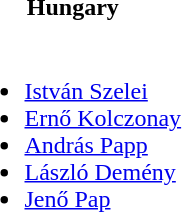<table>
<tr>
<th>Hungary</th>
</tr>
<tr>
<td><br><ul><li><a href='#'>István Szelei</a></li><li><a href='#'>Ernő Kolczonay</a></li><li><a href='#'>András Papp</a></li><li><a href='#'>László Demény</a></li><li><a href='#'>Jenő Pap</a></li></ul></td>
</tr>
</table>
